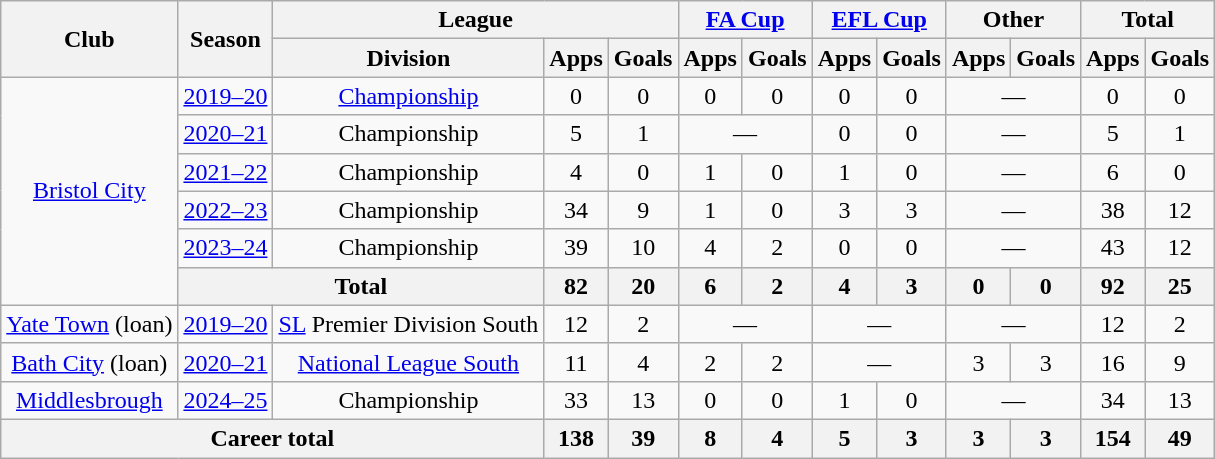<table class=wikitable style="text-align: center;">
<tr>
<th rowspan=2>Club</th>
<th rowspan=2>Season</th>
<th colspan=3>League</th>
<th colspan=2><a href='#'>FA Cup</a></th>
<th colspan=2><a href='#'>EFL Cup</a></th>
<th colspan=2>Other</th>
<th colspan=2>Total</th>
</tr>
<tr>
<th>Division</th>
<th>Apps</th>
<th>Goals</th>
<th>Apps</th>
<th>Goals</th>
<th>Apps</th>
<th>Goals</th>
<th>Apps</th>
<th>Goals</th>
<th>Apps</th>
<th>Goals</th>
</tr>
<tr>
<td rowspan=6><a href='#'>Bristol City</a></td>
<td><a href='#'>2019–20</a></td>
<td><a href='#'>Championship</a></td>
<td>0</td>
<td>0</td>
<td>0</td>
<td>0</td>
<td>0</td>
<td>0</td>
<td colspan=2>—</td>
<td>0</td>
<td>0</td>
</tr>
<tr>
<td><a href='#'>2020–21</a></td>
<td>Championship</td>
<td>5</td>
<td>1</td>
<td colspan=2>—</td>
<td>0</td>
<td>0</td>
<td colspan=2>—</td>
<td>5</td>
<td>1</td>
</tr>
<tr>
<td><a href='#'>2021–22</a></td>
<td>Championship</td>
<td>4</td>
<td>0</td>
<td>1</td>
<td>0</td>
<td>1</td>
<td>0</td>
<td colspan=2>—</td>
<td>6</td>
<td>0</td>
</tr>
<tr>
<td><a href='#'>2022–23</a></td>
<td>Championship</td>
<td>34</td>
<td>9</td>
<td>1</td>
<td>0</td>
<td>3</td>
<td>3</td>
<td colspan=2>—</td>
<td>38</td>
<td>12</td>
</tr>
<tr>
<td><a href='#'>2023–24</a></td>
<td>Championship</td>
<td>39</td>
<td>10</td>
<td>4</td>
<td>2</td>
<td>0</td>
<td>0</td>
<td colspan=2>—</td>
<td>43</td>
<td 12>12</td>
</tr>
<tr>
<th colspan="2">Total</th>
<th>82</th>
<th>20</th>
<th>6</th>
<th>2</th>
<th>4</th>
<th>3</th>
<th>0</th>
<th>0</th>
<th>92</th>
<th>25</th>
</tr>
<tr>
<td><a href='#'>Yate Town</a> (loan)</td>
<td><a href='#'>2019–20</a></td>
<td><a href='#'>SL</a> Premier Division South</td>
<td>12</td>
<td>2</td>
<td colspan=2>—</td>
<td colspan=2>—</td>
<td colspan=2>—</td>
<td>12</td>
<td>2</td>
</tr>
<tr>
<td><a href='#'>Bath City</a> (loan)</td>
<td><a href='#'>2020–21</a></td>
<td><a href='#'>National League South</a></td>
<td>11</td>
<td>4</td>
<td>2</td>
<td>2</td>
<td colspan=2>—</td>
<td>3</td>
<td>3</td>
<td>16</td>
<td>9</td>
</tr>
<tr>
<td><a href='#'>Middlesbrough</a></td>
<td><a href='#'>2024–25</a></td>
<td>Championship</td>
<td>33</td>
<td>13</td>
<td>0</td>
<td>0</td>
<td>1</td>
<td>0</td>
<td colspan="2">—</td>
<td>34</td>
<td>13</td>
</tr>
<tr>
<th colspan=3>Career total</th>
<th>138</th>
<th>39</th>
<th>8</th>
<th>4</th>
<th>5</th>
<th>3</th>
<th>3</th>
<th>3</th>
<th>154</th>
<th>49</th>
</tr>
</table>
